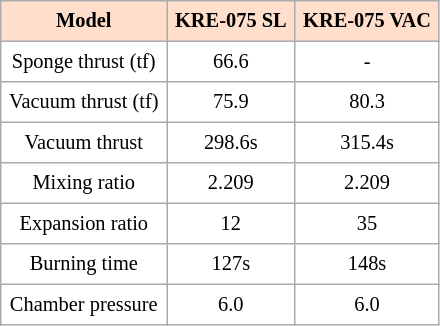<table border="3" cellpadding="5" cellspacing="2" style="margin: 1em 1em 1em 0; background: #FFFFFF; border: 1.5px #aaa solid; border-collapse: collapse; font-size: 85%; text-align: center;">
<tr>
<td bgcolor="#FFDECC"><strong>Model</strong></td>
<td bgcolor="#FFDECC"><strong>KRE-075 SL</strong></td>
<td bgcolor="#FFDECC"><strong>KRE-075 VAC</strong></td>
</tr>
<tr>
<td>Sponge thrust (tf)</td>
<td>66.6</td>
<td>-</td>
</tr>
<tr>
<td>Vacuum thrust (tf)</td>
<td>75.9</td>
<td>80.3</td>
</tr>
<tr>
<td>Vacuum thrust</td>
<td>298.6s</td>
<td>315.4s</td>
</tr>
<tr>
<td>Mixing ratio</td>
<td>2.209</td>
<td>2.209</td>
</tr>
<tr>
<td>Expansion ratio</td>
<td>12</td>
<td>35</td>
</tr>
<tr>
<td>Burning time</td>
<td>127s</td>
<td>148s</td>
</tr>
<tr>
<td>Chamber pressure</td>
<td>6.0</td>
<td>6.0</td>
</tr>
</table>
